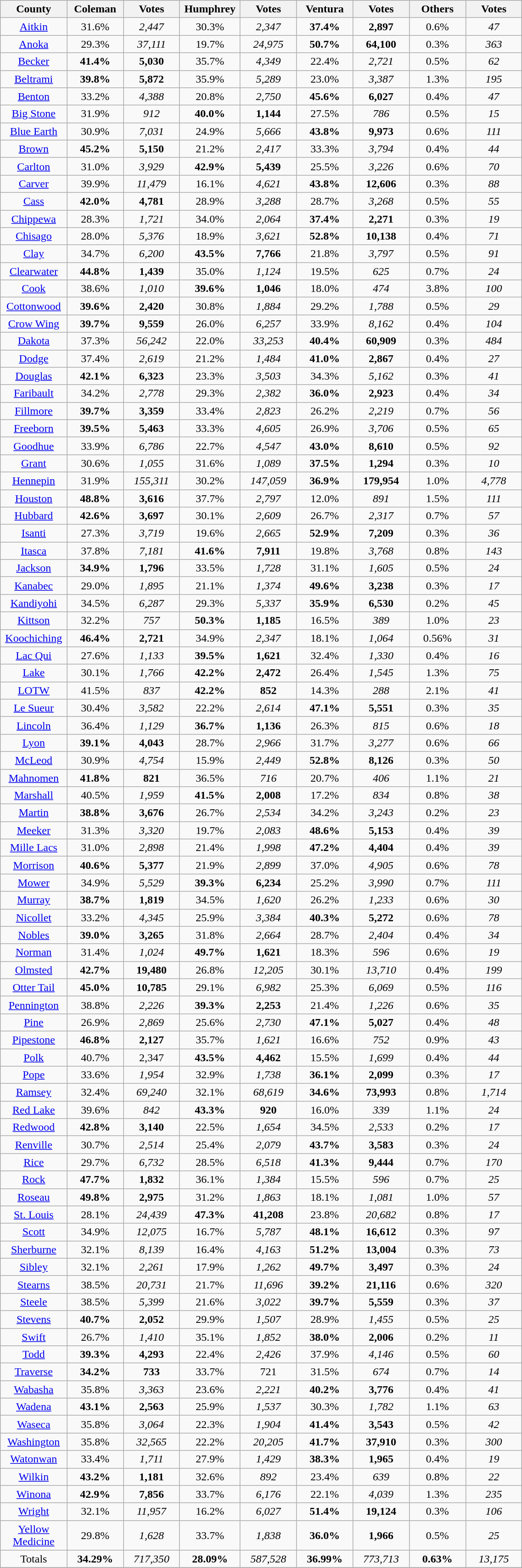<table width="60%" class="wikitable sortable">
<tr>
<th width="11%">County</th>
<th width="10%">Coleman</th>
<th width="10%">Votes</th>
<th width="10%">Humphrey</th>
<th width="10%">Votes</th>
<th width="10%">Ventura</th>
<th width="10%">Votes</th>
<th width="10%">Others</th>
<th width="10%">Votes</th>
</tr>
<tr>
<td align="center" ><a href='#'>Aitkin</a></td>
<td align="center">31.6%</td>
<td align="center"><em>2,447</em></td>
<td align="center">30.3%</td>
<td align="center"><em>2,347</em></td>
<td align="center"><strong>37.4%</strong></td>
<td align="center"><strong>2,897</strong></td>
<td align="center">0.6%</td>
<td align="center"><em>47</em></td>
</tr>
<tr>
<td align="center" ><a href='#'>Anoka</a></td>
<td align="center">29.3%</td>
<td align="center"><em>37,111</em></td>
<td align="center">19.7%</td>
<td align="center"><em>24,975</em></td>
<td align="center"><strong>50.7%</strong></td>
<td align="center"><strong>64,100</strong></td>
<td align="center">0.3%</td>
<td align="center"><em>363</em></td>
</tr>
<tr>
<td align="center" ><a href='#'>Becker</a></td>
<td align="center"><strong>41.4%</strong></td>
<td align="center"><strong>5,030</strong></td>
<td align="center">35.7%</td>
<td align="center"><em>4,349</em></td>
<td align="center">22.4%</td>
<td align="center"><em>2,721</em></td>
<td align="center">0.5%</td>
<td align="center"><em>62</em></td>
</tr>
<tr>
<td align="center" ><a href='#'>Beltrami</a></td>
<td align="center"><strong>39.8%</strong></td>
<td align="center"><strong>5,872</strong></td>
<td align="center">35.9%</td>
<td align="center"><em>5,289</em></td>
<td align="center">23.0%</td>
<td align="center"><em>3,387</em></td>
<td align="center">1.3%</td>
<td align="center"><em>195</em></td>
</tr>
<tr>
<td align="center" ><a href='#'>Benton</a></td>
<td align="center">33.2%</td>
<td align="center"><em>4,388</em></td>
<td align="center">20.8%</td>
<td align="center"><em>2,750</em></td>
<td align="center"><strong>45.6%</strong></td>
<td align="center"><strong>6,027</strong></td>
<td align="center">0.4%</td>
<td align="center"><em>47</em></td>
</tr>
<tr>
<td align="center" ><a href='#'>Big Stone</a></td>
<td align="center">31.9%</td>
<td align="center"><em>912</em></td>
<td align="center"><strong>40.0%</strong></td>
<td align="center"><strong>1,144</strong></td>
<td align="center">27.5%</td>
<td align="center"><em>786</em></td>
<td align="center">0.5%</td>
<td align="center"><em>15</em></td>
</tr>
<tr>
<td align="center" ><a href='#'>Blue Earth</a></td>
<td align="center">30.9%</td>
<td align="center"><em>7,031</em></td>
<td align="center">24.9%</td>
<td align="center"><em>5,666</em></td>
<td align="center"><strong>43.8%</strong></td>
<td align="center"><strong>9,973</strong></td>
<td align="center">0.6%</td>
<td align="center"><em>111</em></td>
</tr>
<tr>
<td align="center" ><a href='#'>Brown</a></td>
<td align="center"><strong>45.2%</strong></td>
<td align="center"><strong>5,150</strong></td>
<td align="center">21.2%</td>
<td align="center"><em>2,417</em></td>
<td align="center">33.3%</td>
<td align="center"><em>3,794</em></td>
<td align="center">0.4%</td>
<td align="center"><em>44</em></td>
</tr>
<tr>
<td align="center" ><a href='#'>Carlton</a></td>
<td align="center">31.0%</td>
<td align="center"><em>3,929</em></td>
<td align="center"><strong>42.9%</strong></td>
<td align="center"><strong>5,439</strong></td>
<td align="center">25.5%</td>
<td align="center"><em>3,226</em></td>
<td align="center">0.6%</td>
<td align="center"><em>70</em></td>
</tr>
<tr>
<td align="center" ><a href='#'>Carver</a></td>
<td align="center">39.9%</td>
<td align="center"><em>11,479</em></td>
<td align="center">16.1%</td>
<td align="center"><em>4,621</em></td>
<td align="center"><strong>43.8%</strong></td>
<td align="center"><strong>12,606</strong></td>
<td align="center">0.3%</td>
<td align="center"><em>88</em></td>
</tr>
<tr>
<td align="center" ><a href='#'>Cass</a></td>
<td align="center"><strong>42.0%</strong></td>
<td align="center"><strong>4,781</strong></td>
<td align="center">28.9%</td>
<td align="center"><em>3,288</em></td>
<td align="center">28.7%</td>
<td align="center"><em>3,268</em></td>
<td align="center">0.5%</td>
<td align="center"><em>55</em></td>
</tr>
<tr>
<td align="center" ><a href='#'>Chippewa</a></td>
<td align="center">28.3%</td>
<td align="center"><em>1,721</em></td>
<td align="center">34.0%</td>
<td align="center"><em>2,064</em></td>
<td align="center"><strong>37.4%</strong></td>
<td align="center"><strong>2,271</strong></td>
<td align="center">0.3%</td>
<td align="center"><em>19</em></td>
</tr>
<tr>
<td align="center" ><a href='#'>Chisago</a></td>
<td align="center">28.0%</td>
<td align="center"><em>5,376</em></td>
<td align="center">18.9%</td>
<td align="center"><em>3,621</em></td>
<td align="center"><strong>52.8%</strong></td>
<td align="center"><strong>10,138</strong></td>
<td align="center">0.4%</td>
<td align="center"><em>71</em></td>
</tr>
<tr>
<td align="center" ><a href='#'>Clay</a></td>
<td align="center">34.7%</td>
<td align="center"><em>6,200</em></td>
<td align="center"><strong>43.5%</strong></td>
<td align="center"><strong>7,766</strong></td>
<td align="center">21.8%</td>
<td align="center"><em>3,797</em></td>
<td align="center">0.5%</td>
<td align="center"><em>91</em></td>
</tr>
<tr>
<td align="center" ><a href='#'>Clearwater</a></td>
<td align="center"><strong>44.8%</strong></td>
<td align="center"><strong>1,439</strong></td>
<td align="center">35.0%</td>
<td align="center"><em>1,124</em></td>
<td align="center">19.5%</td>
<td align="center"><em>625</em></td>
<td align="center">0.7%</td>
<td align="center"><em>24</em></td>
</tr>
<tr>
<td align="center" ><a href='#'>Cook</a></td>
<td align="center">38.6%</td>
<td align="center"><em>1,010</em></td>
<td align="center"><strong>39.6%</strong></td>
<td align="center"><strong>1,046</strong></td>
<td align="center">18.0%</td>
<td align="center"><em>474</em></td>
<td align="center">3.8%</td>
<td align="center"><em>100</em></td>
</tr>
<tr>
<td align="center" ><a href='#'>Cottonwood</a></td>
<td align="center"><strong>39.6%</strong></td>
<td align="center"><strong>2,420</strong></td>
<td align="center">30.8%</td>
<td align="center"><em>1,884</em></td>
<td align="center">29.2%</td>
<td align="center"><em>1,788</em></td>
<td align="center">0.5%</td>
<td align="center"><em>29</em></td>
</tr>
<tr>
<td align="center" ><a href='#'>Crow Wing</a></td>
<td align="center"><strong>39.7%</strong></td>
<td align="center"><strong>9,559</strong></td>
<td align="center">26.0%</td>
<td align="center"><em>6,257</em></td>
<td align="center">33.9%</td>
<td align="center"><em>8,162</em></td>
<td align="center">0.4%</td>
<td align="center"><em>104</em></td>
</tr>
<tr>
<td align="center" ><a href='#'>Dakota</a></td>
<td align="center">37.3%</td>
<td align="center"><em>56,242</em></td>
<td align="center">22.0%</td>
<td align="center"><em>33,253</em></td>
<td align="center"><strong>40.4%</strong></td>
<td align="center"><strong>60,909</strong></td>
<td align="center">0.3%</td>
<td align="center"><em>484</em></td>
</tr>
<tr>
<td align="center" ><a href='#'>Dodge</a></td>
<td align="center">37.4%</td>
<td align="center"><em>2,619</em></td>
<td align="center">21.2%</td>
<td align="center"><em>1,484</em></td>
<td align="center"><strong>41.0%</strong></td>
<td align="center"><strong>2,867</strong></td>
<td align="center">0.4%</td>
<td align="center"><em>27</em></td>
</tr>
<tr>
<td align="center" ><a href='#'>Douglas</a></td>
<td align="center"><strong>42.1%</strong></td>
<td align="center"><strong>6,323</strong></td>
<td align="center">23.3%</td>
<td align="center"><em>3,503</em></td>
<td align="center">34.3%</td>
<td align="center"><em>5,162</em></td>
<td align="center">0.3%</td>
<td align="center"><em>41</em></td>
</tr>
<tr>
<td align="center" ><a href='#'>Faribault</a></td>
<td align="center">34.2%</td>
<td align="center"><em>2,778</em></td>
<td align="center">29.3%</td>
<td align="center"><em>2,382</em></td>
<td align="center"><strong>36.0%</strong></td>
<td align="center"><strong>2,923</strong></td>
<td align="center">0.4%</td>
<td align="center"><em>34</em></td>
</tr>
<tr>
<td align="center" ><a href='#'>Fillmore</a></td>
<td align="center"><strong>39.7%</strong></td>
<td align="center"><strong>3,359</strong></td>
<td align="center">33.4%</td>
<td align="center"><em>2,823</em></td>
<td align="center">26.2%</td>
<td align="center"><em>2,219</em></td>
<td align="center">0.7%</td>
<td align="center"><em>56</em></td>
</tr>
<tr>
<td align="center" ><a href='#'>Freeborn</a></td>
<td align="center"><strong>39.5%</strong></td>
<td align="center"><strong>5,463</strong></td>
<td align="center">33.3%</td>
<td align="center"><em>4,605</em></td>
<td align="center">26.9%</td>
<td align="center"><em>3,706</em></td>
<td align="center">0.5%</td>
<td align="center"><em>65</em></td>
</tr>
<tr>
<td align="center" ><a href='#'>Goodhue</a></td>
<td align="center">33.9%</td>
<td align="center"><em>6,786</em></td>
<td align="center">22.7%</td>
<td align="center"><em>4,547</em></td>
<td align="center"><strong>43.0%</strong></td>
<td align="center"><strong>8,610</strong></td>
<td align="center">0.5%</td>
<td align="center"><em>92</em></td>
</tr>
<tr>
<td align="center" ><a href='#'>Grant</a></td>
<td align="center">30.6%</td>
<td align="center"><em>1,055</em></td>
<td align="center">31.6%</td>
<td align="center"><em>1,089</em></td>
<td align="center"><strong>37.5%</strong></td>
<td align="center"><strong>1,294</strong></td>
<td align="center">0.3%</td>
<td align="center"><em>10</em></td>
</tr>
<tr>
<td align="center" ><a href='#'>Hennepin</a></td>
<td align="center">31.9%</td>
<td align="center"><em>155,311</em></td>
<td align="center">30.2%</td>
<td align="center"><em>147,059</em></td>
<td align="center"><strong>36.9%</strong></td>
<td align="center"><strong>179,954</strong></td>
<td align="center">1.0%</td>
<td align="center"><em>4,778</em></td>
</tr>
<tr>
<td align="center" ><a href='#'>Houston</a></td>
<td align="center"><strong>48.8%</strong></td>
<td align="center"><strong>3,616</strong></td>
<td align="center">37.7%</td>
<td align="center"><em>2,797</em></td>
<td align="center">12.0%</td>
<td align="center"><em>891</em></td>
<td align="center">1.5%</td>
<td align="center"><em>111</em></td>
</tr>
<tr>
<td align="center" ><a href='#'>Hubbard</a></td>
<td align="center"><strong>42.6%</strong></td>
<td align="center"><strong>3,697</strong></td>
<td align="center">30.1%</td>
<td align="center"><em>2,609</em></td>
<td align="center">26.7%</td>
<td align="center"><em>2,317</em></td>
<td align="center">0.7%</td>
<td align="center"><em>57</em></td>
</tr>
<tr>
<td align="center" ><a href='#'>Isanti</a></td>
<td align="center">27.3%</td>
<td align="center"><em>3,719</em></td>
<td align="center">19.6%</td>
<td align="center"><em>2,665</em></td>
<td align="center"><strong>52.9%</strong></td>
<td align="center"><strong>7,209</strong></td>
<td align="center">0.3%</td>
<td align="center"><em>36</em></td>
</tr>
<tr>
<td align="center" ><a href='#'>Itasca</a></td>
<td align="center">37.8%</td>
<td align="center"><em>7,181</em></td>
<td align="center"><strong>41.6%</strong></td>
<td align="center"><strong>7,911</strong></td>
<td align="center">19.8%</td>
<td align="center"><em>3,768</em></td>
<td align="center">0.8%</td>
<td align="center"><em>143</em></td>
</tr>
<tr>
<td align="center" ><a href='#'>Jackson</a></td>
<td align="center"><strong>34.9%</strong></td>
<td align="center"><strong>1,796</strong></td>
<td align="center">33.5%</td>
<td align="center"><em>1,728</em></td>
<td align="center">31.1%</td>
<td align="center"><em>1,605</em></td>
<td align="center">0.5%</td>
<td align="center"><em>24</em></td>
</tr>
<tr>
<td align="center" ><a href='#'>Kanabec</a></td>
<td align="center">29.0%</td>
<td align="center"><em>1,895</em></td>
<td align="center">21.1%</td>
<td align="center"><em>1,374</em></td>
<td align="center"><strong>49.6%</strong></td>
<td align="center"><strong>3,238</strong></td>
<td align="center">0.3%</td>
<td align="center"><em>17</em></td>
</tr>
<tr>
<td align="center" ><a href='#'>Kandiyohi</a></td>
<td align="center">34.5%</td>
<td align="center"><em>6,287</em></td>
<td align="center">29.3%</td>
<td align="center"><em>5,337</em></td>
<td align="center"><strong>35.9%</strong></td>
<td align="center"><strong>6,530</strong></td>
<td align="center">0.2%</td>
<td align="center"><em>45</em></td>
</tr>
<tr>
<td align="center" ><a href='#'>Kittson</a></td>
<td align="center">32.2%</td>
<td align="center"><em>757</em></td>
<td align="center"><strong>50.3%</strong></td>
<td align="center"><strong>1,185</strong></td>
<td align="center">16.5%</td>
<td align="center"><em>389</em></td>
<td align="center">1.0%</td>
<td align="center"><em>23</em></td>
</tr>
<tr>
<td align="center" ><a href='#'>Koochiching</a></td>
<td align="center"><strong>46.4%</strong></td>
<td align="center"><strong>2,721</strong></td>
<td align="center">34.9%</td>
<td align="center"><em>2,347</em></td>
<td align="center">18.1%</td>
<td align="center"><em>1,064</em></td>
<td align="center">0.56%</td>
<td align="center"><em>31</em></td>
</tr>
<tr>
<td align="center" ><a href='#'>Lac Qui</a></td>
<td align="center">27.6%</td>
<td align="center"><em>1,133</em></td>
<td align="center"><strong>39.5%</strong></td>
<td align="center"><strong>1,621</strong></td>
<td align="center">32.4%</td>
<td align="center"><em>1,330</em></td>
<td align="center">0.4%</td>
<td align="center"><em>16</em></td>
</tr>
<tr>
<td align="center" ><a href='#'>Lake</a></td>
<td align="center">30.1%</td>
<td align="center"><em>1,766</em></td>
<td align="center"><strong>42.2%</strong></td>
<td align="center"><strong>2,472</strong></td>
<td align="center">26.4%</td>
<td align="center"><em>1,545</em></td>
<td align="center">1.3%</td>
<td align="center"><em>75</em></td>
</tr>
<tr>
<td align="center" ><a href='#'>LOTW</a></td>
<td align="center">41.5%</td>
<td align="center"><em>837</em></td>
<td align="center"><strong>42.2%</strong></td>
<td align="center"><strong>852</strong></td>
<td align="center">14.3%</td>
<td align="center"><em>288</em></td>
<td align="center">2.1%</td>
<td align="center"><em>41</em></td>
</tr>
<tr>
<td align="center" ><a href='#'>Le Sueur</a></td>
<td align="center">30.4%</td>
<td align="center"><em>3,582</em></td>
<td align="center">22.2%</td>
<td align="center"><em>2,614</em></td>
<td align="center"><strong>47.1%</strong></td>
<td align="center"><strong>5,551</strong></td>
<td align="center">0.3%</td>
<td align="center"><em>35</em></td>
</tr>
<tr>
<td align="center" ><a href='#'>Lincoln</a></td>
<td align="center">36.4%</td>
<td align="center"><em>1,129</em></td>
<td align="center"><strong>36.7%</strong></td>
<td align="center"><strong>1,136</strong></td>
<td align="center">26.3%</td>
<td align="center"><em>815</em></td>
<td align="center">0.6%</td>
<td align="center"><em>18</em></td>
</tr>
<tr>
<td align="center" ><a href='#'>Lyon</a></td>
<td align="center"><strong>39.1%</strong></td>
<td align="center"><strong>4,043</strong></td>
<td align="center">28.7%</td>
<td align="center"><em>2,966</em></td>
<td align="center">31.7%</td>
<td align="center"><em>3,277</em></td>
<td align="center">0.6%</td>
<td align="center"><em>66</em></td>
</tr>
<tr>
<td align="center" ><a href='#'>McLeod</a></td>
<td align="center">30.9%</td>
<td align="center"><em>4,754</em></td>
<td align="center">15.9%</td>
<td align="center"><em>2,449</em></td>
<td align="center"><strong>52.8%</strong></td>
<td align="center"><strong>8,126</strong></td>
<td align="center">0.3%</td>
<td align="center"><em>50</em></td>
</tr>
<tr>
<td align="center" ><a href='#'>Mahnomen</a></td>
<td align="center"><strong>41.8%</strong></td>
<td align="center"><strong>821</strong></td>
<td align="center">36.5%</td>
<td align="center"><em>716</em></td>
<td align="center">20.7%</td>
<td align="center"><em>406</em></td>
<td align="center">1.1%</td>
<td align="center"><em>21</em></td>
</tr>
<tr>
<td align="center" ><a href='#'>Marshall</a></td>
<td align="center">40.5%</td>
<td align="center"><em>1,959</em></td>
<td align="center"><strong>41.5%</strong></td>
<td align="center"><strong>2,008</strong></td>
<td align="center">17.2%</td>
<td align="center"><em>834</em></td>
<td align="center">0.8%</td>
<td align="center"><em>38</em></td>
</tr>
<tr>
<td align="center" ><a href='#'>Martin</a></td>
<td align="center"><strong>38.8%</strong></td>
<td align="center"><strong>3,676</strong></td>
<td align="center">26.7%</td>
<td align="center"><em>2,534</em></td>
<td align="center">34.2%</td>
<td align="center"><em>3,243</em></td>
<td align="center">0.2%</td>
<td align="center"><em>23</em></td>
</tr>
<tr>
<td align="center" ><a href='#'>Meeker</a></td>
<td align="center">31.3%</td>
<td align="center"><em>3,320</em></td>
<td align="center">19.7%</td>
<td align="center"><em>2,083</em></td>
<td align="center"><strong>48.6%</strong></td>
<td align="center"><strong>5,153</strong></td>
<td align="center">0.4%</td>
<td align="center"><em>39</em></td>
</tr>
<tr>
<td align="center" ><a href='#'>Mille Lacs</a></td>
<td align="center">31.0%</td>
<td align="center"><em>2,898</em></td>
<td align="center">21.4%</td>
<td align="center"><em>1,998</em></td>
<td align="center"><strong>47.2%</strong></td>
<td align="center"><strong>4,404</strong></td>
<td align="center">0.4%</td>
<td align="center"><em>39</em></td>
</tr>
<tr>
<td align="center" ><a href='#'>Morrison</a></td>
<td align="center"><strong>40.6%</strong></td>
<td align="center"><strong>5,377</strong></td>
<td align="center">21.9%</td>
<td align="center"><em>2,899</em></td>
<td align="center">37.0%</td>
<td align="center"><em>4,905</em></td>
<td align="center">0.6%</td>
<td align="center"><em>78</em></td>
</tr>
<tr>
<td align="center" ><a href='#'>Mower</a></td>
<td align="center">34.9%</td>
<td align="center"><em>5,529</em></td>
<td align="center"><strong>39.3%</strong></td>
<td align="center"><strong>6,234</strong></td>
<td align="center">25.2%</td>
<td align="center"><em>3,990</em></td>
<td align="center">0.7%</td>
<td align="center"><em>111</em></td>
</tr>
<tr>
<td align="center" ><a href='#'>Murray</a></td>
<td align="center"><strong>38.7%</strong></td>
<td align="center"><strong>1,819</strong></td>
<td align="center">34.5%</td>
<td align="center"><em>1,620</em></td>
<td align="center">26.2%</td>
<td align="center"><em>1,233</em></td>
<td align="center">0.6%</td>
<td align="center"><em>30</em></td>
</tr>
<tr>
<td align="center" ><a href='#'>Nicollet</a></td>
<td align="center">33.2%</td>
<td align="center"><em>4,345</em></td>
<td align="center">25.9%</td>
<td align="center"><em>3,384</em></td>
<td align="center"><strong>40.3%</strong></td>
<td align="center"><strong>5,272</strong></td>
<td align="center">0.6%</td>
<td align="center"><em>78</em></td>
</tr>
<tr>
<td align="center" ><a href='#'>Nobles</a></td>
<td align="center"><strong>39.0%</strong></td>
<td align="center"><strong>3,265</strong></td>
<td align="center">31.8%</td>
<td align="center"><em>2,664</em></td>
<td align="center">28.7%</td>
<td align="center"><em>2,404</em></td>
<td align="center">0.4%</td>
<td align="center"><em>34</em></td>
</tr>
<tr>
<td align="center" ><a href='#'>Norman</a></td>
<td align="center">31.4%</td>
<td align="center"><em>1,024</em></td>
<td align="center"><strong>49.7%</strong></td>
<td align="center"><strong>1,621</strong></td>
<td align="center">18.3%</td>
<td align="center"><em>596</em></td>
<td align="center">0.6%</td>
<td align="center"><em>19</em></td>
</tr>
<tr>
<td align="center" ><a href='#'>Olmsted</a></td>
<td align="center"><strong>42.7%</strong></td>
<td align="center"><strong>19,480</strong></td>
<td align="center">26.8%</td>
<td align="center"><em>12,205</em></td>
<td align="center">30.1%</td>
<td align="center"><em>13,710</em></td>
<td align="center">0.4%</td>
<td align="center"><em>199</em></td>
</tr>
<tr>
<td align="center" ><a href='#'>Otter Tail</a></td>
<td align="center"><strong>45.0%</strong></td>
<td align="center"><strong>10,785</strong></td>
<td align="center">29.1%</td>
<td align="center"><em>6,982</em></td>
<td align="center">25.3%</td>
<td align="center"><em>6,069</em></td>
<td align="center">0.5%</td>
<td align="center"><em>116</em></td>
</tr>
<tr>
<td align="center" ><a href='#'>Pennington</a></td>
<td align="center">38.8%</td>
<td align="center"><em>2,226</em></td>
<td align="center"><strong>39.3%</strong></td>
<td align="center"><strong>2,253</strong></td>
<td align="center">21.4%</td>
<td align="center"><em>1,226</em></td>
<td align="center">0.6%</td>
<td align="center"><em>35</em></td>
</tr>
<tr>
<td align="center" ><a href='#'>Pine</a></td>
<td align="center">26.9%</td>
<td align="center"><em>2,869</em></td>
<td align="center">25.6%</td>
<td align="center"><em>2,730</em></td>
<td align="center"><strong>47.1%</strong></td>
<td align="center"><strong>5,027</strong></td>
<td align="center">0.4%</td>
<td align="center"><em>48</em></td>
</tr>
<tr>
<td align="center" ><a href='#'>Pipestone</a></td>
<td align="center"><strong>46.8%</strong></td>
<td align="center"><strong>2,127</strong></td>
<td align="center">35.7%</td>
<td align="center"><em>1,621</em></td>
<td align="center">16.6%</td>
<td align="center"><em>752</em></td>
<td align="center">0.9%</td>
<td align="center"><em>43</em></td>
</tr>
<tr>
<td align="center" ><a href='#'>Polk</a></td>
<td align="center">40.7%</td>
<td align="center">2,347</td>
<td align="center"><strong>43.5%</strong></td>
<td align="center"><strong>4,462</strong></td>
<td align="center">15.5%</td>
<td align="center"><em>1,699</em></td>
<td align="center">0.4%</td>
<td align="center"><em>44</em></td>
</tr>
<tr>
<td align="center" ><a href='#'>Pope</a></td>
<td align="center">33.6%</td>
<td align="center"><em>1,954</em></td>
<td align="center">32.9%</td>
<td align="center"><em>1,738</em></td>
<td align="center"><strong>36.1%</strong></td>
<td align="center"><strong>2,099</strong></td>
<td align="center">0.3%</td>
<td align="center"><em>17</em></td>
</tr>
<tr>
<td align="center" ><a href='#'>Ramsey</a></td>
<td align="center">32.4%</td>
<td align="center"><em>69,240</em></td>
<td align="center">32.1%</td>
<td align="center"><em>68,619</em></td>
<td align="center"><strong>34.6%</strong></td>
<td align="center"><strong>73,993</strong></td>
<td align="center">0.8%</td>
<td align="center"><em>1,714</em></td>
</tr>
<tr>
<td align="center" ><a href='#'>Red Lake</a></td>
<td align="center">39.6%</td>
<td align="center"><em>842</em></td>
<td align="center"><strong>43.3%</strong></td>
<td align="center"><strong>920</strong></td>
<td align="center">16.0%</td>
<td align="center"><em>339</em></td>
<td align="center">1.1%</td>
<td align="center"><em>24</em></td>
</tr>
<tr>
<td align="center" ><a href='#'>Redwood</a></td>
<td align="center"><strong>42.8%</strong></td>
<td align="center"><strong>3,140</strong></td>
<td align="center">22.5%</td>
<td align="center"><em>1,654</em></td>
<td align="center">34.5%</td>
<td align="center"><em>2,533</em></td>
<td align="center">0.2%</td>
<td align="center"><em>17</em></td>
</tr>
<tr>
<td align="center" ><a href='#'>Renville</a></td>
<td align="center">30.7%</td>
<td align="center"><em>2,514</em></td>
<td align="center">25.4%</td>
<td align="center"><em>2,079</em></td>
<td align="center"><strong>43.7%</strong></td>
<td align="center"><strong>3,583</strong></td>
<td align="center">0.3%</td>
<td align="center"><em>24</em></td>
</tr>
<tr>
<td align="center" ><a href='#'>Rice</a></td>
<td align="center">29.7%</td>
<td align="center"><em>6,732</em></td>
<td align="center">28.5%</td>
<td align="center"><em>6,518</em></td>
<td align="center"><strong>41.3%</strong></td>
<td align="center"><strong>9,444</strong></td>
<td align="center">0.7%</td>
<td align="center"><em>170</em></td>
</tr>
<tr>
<td align="center" ><a href='#'>Rock</a></td>
<td align="center"><strong>47.7%</strong></td>
<td align="center"><strong>1,832</strong></td>
<td align="center">36.1%</td>
<td align="center"><em>1,384</em></td>
<td align="center">15.5%</td>
<td align="center"><em>596</em></td>
<td align="center">0.7%</td>
<td align="center"><em>25</em></td>
</tr>
<tr>
<td align="center" ><a href='#'>Roseau</a></td>
<td align="center"><strong>49.8%</strong></td>
<td align="center"><strong>2,975</strong></td>
<td align="center">31.2%</td>
<td align="center"><em>1,863</em></td>
<td align="center">18.1%</td>
<td align="center"><em>1,081</em></td>
<td align="center">1.0%</td>
<td align="center"><em>57</em></td>
</tr>
<tr>
<td align="center" ><a href='#'>St. Louis</a></td>
<td align="center">28.1%</td>
<td align="center"><em>24,439</em></td>
<td align="center"><strong>47.3%</strong></td>
<td align="center"><strong>41,208</strong></td>
<td align="center">23.8%</td>
<td align="center"><em>20,682</em></td>
<td align="center">0.8%</td>
<td align="center"><em>17</em></td>
</tr>
<tr>
<td align="center" ><a href='#'>Scott</a></td>
<td align="center">34.9%</td>
<td align="center"><em>12,075</em></td>
<td align="center">16.7%</td>
<td align="center"><em>5,787</em></td>
<td align="center"><strong>48.1%</strong></td>
<td align="center"><strong>16,612</strong></td>
<td align="center">0.3%</td>
<td align="center"><em>97</em></td>
</tr>
<tr>
<td align="center" ><a href='#'>Sherburne</a></td>
<td align="center">32.1%</td>
<td align="center"><em>8,139</em></td>
<td align="center">16.4%</td>
<td align="center"><em>4,163</em></td>
<td align="center"><strong>51.2%</strong></td>
<td align="center"><strong>13,004</strong></td>
<td align="center">0.3%</td>
<td align="center"><em>73</em></td>
</tr>
<tr>
<td align="center" ><a href='#'>Sibley</a></td>
<td align="center">32.1%</td>
<td align="center"><em>2,261</em></td>
<td align="center">17.9%</td>
<td align="center"><em>1,262</em></td>
<td align="center"><strong>49.7%</strong></td>
<td align="center"><strong>3,497</strong></td>
<td align="center">0.3%</td>
<td align="center"><em>24</em></td>
</tr>
<tr>
<td align="center" ><a href='#'>Stearns</a></td>
<td align="center">38.5%</td>
<td align="center"><em>20,731</em></td>
<td align="center">21.7%</td>
<td align="center"><em>11,696</em></td>
<td align="center"><strong>39.2%</strong></td>
<td align="center"><strong>21,116</strong></td>
<td align="center">0.6%</td>
<td align="center"><em>320</em></td>
</tr>
<tr>
<td align="center" ><a href='#'>Steele</a></td>
<td align="center">38.5%</td>
<td align="center"><em>5,399</em></td>
<td align="center">21.6%</td>
<td align="center"><em>3,022</em></td>
<td align="center"><strong>39.7%</strong></td>
<td align="center"><strong>5,559</strong></td>
<td align="center">0.3%</td>
<td align="center"><em>37</em></td>
</tr>
<tr>
<td align="center" ><a href='#'>Stevens</a></td>
<td align="center"><strong>40.7%</strong></td>
<td align="center"><strong>2,052</strong></td>
<td align="center">29.9%</td>
<td align="center"><em>1,507</em></td>
<td align="center">28.9%</td>
<td align="center"><em>1,455</em></td>
<td align="center">0.5%</td>
<td align="center"><em>25</em></td>
</tr>
<tr>
<td align="center" ><a href='#'>Swift</a></td>
<td align="center">26.7%</td>
<td align="center"><em>1,410</em></td>
<td align="center">35.1%</td>
<td align="center"><em>1,852</em></td>
<td align="center"><strong>38.0%</strong></td>
<td align="center"><strong>2,006</strong></td>
<td align="center">0.2%</td>
<td align="center"><em>11</em></td>
</tr>
<tr>
<td align="center" ><a href='#'>Todd</a></td>
<td align="center"><strong>39.3%</strong></td>
<td align="center"><strong>4,293</strong></td>
<td align="center">22.4%</td>
<td align="center"><em>2,426</em></td>
<td align="center">37.9%</td>
<td align="center"><em>4,146</em></td>
<td align="center">0.5%</td>
<td align="center"><em>60</em></td>
</tr>
<tr>
<td align="center" ><a href='#'>Traverse</a></td>
<td align="center"><strong>34.2%</strong></td>
<td align="center"><strong>733</strong></td>
<td align="center">33.7%</td>
<td align="center">721</td>
<td align="center">31.5%</td>
<td align="center"><em>674</em></td>
<td align="center">0.7%</td>
<td align="center"><em>14</em></td>
</tr>
<tr>
<td align="center" ><a href='#'>Wabasha</a></td>
<td align="center">35.8%</td>
<td align="center"><em>3,363</em></td>
<td align="center">23.6%</td>
<td align="center"><em>2,221</em></td>
<td align="center"><strong>40.2%</strong></td>
<td align="center"><strong>3,776</strong></td>
<td align="center">0.4%</td>
<td align="center"><em>41</em></td>
</tr>
<tr>
<td align="center" ><a href='#'>Wadena</a></td>
<td align="center"><strong>43.1%</strong></td>
<td align="center"><strong>2,563</strong></td>
<td align="center">25.9%</td>
<td align="center"><em>1,537</em></td>
<td align="center">30.3%</td>
<td align="center"><em>1,782</em></td>
<td align="center">1.1%</td>
<td align="center"><em>63</em></td>
</tr>
<tr>
<td align="center" ><a href='#'>Waseca</a></td>
<td align="center">35.8%</td>
<td align="center"><em>3,064</em></td>
<td align="center">22.3%</td>
<td align="center"><em>1,904</em></td>
<td align="center"><strong>41.4%</strong></td>
<td align="center"><strong>3,543</strong></td>
<td align="center">0.5%</td>
<td align="center"><em>42</em></td>
</tr>
<tr>
<td align="center" ><a href='#'>Washington</a></td>
<td align="center">35.8%</td>
<td align="center"><em>32,565</em></td>
<td align="center">22.2%</td>
<td align="center"><em>20,205</em></td>
<td align="center"><strong>41.7%</strong></td>
<td align="center"><strong>37,910</strong></td>
<td align="center">0.3%</td>
<td align="center"><em>300</em></td>
</tr>
<tr>
<td align="center" ><a href='#'>Watonwan</a></td>
<td align="center">33.4%</td>
<td align="center"><em>1,711</em></td>
<td align="center">27.9%</td>
<td align="center"><em>1,429</em></td>
<td align="center"><strong>38.3%</strong></td>
<td align="center"><strong>1,965</strong></td>
<td align="center">0.4%</td>
<td align="center"><em>19</em></td>
</tr>
<tr>
<td align="center" ><a href='#'>Wilkin</a></td>
<td align="center"><strong>43.2%</strong></td>
<td align="center"><strong>1,181</strong></td>
<td align="center">32.6%</td>
<td align="center"><em>892</em></td>
<td align="center">23.4%</td>
<td align="center"><em>639</em></td>
<td align="center">0.8%</td>
<td align="center"><em>22</em></td>
</tr>
<tr>
<td align="center" ><a href='#'>Winona</a></td>
<td align="center"><strong>42.9%</strong></td>
<td align="center"><strong>7,856</strong></td>
<td align="center">33.7%</td>
<td align="center"><em>6,176</em></td>
<td align="center">22.1%</td>
<td align="center"><em>4,039</em></td>
<td align="center">1.3%</td>
<td align="center"><em>235</em></td>
</tr>
<tr>
<td align="center" ><a href='#'>Wright</a></td>
<td align="center">32.1%</td>
<td align="center"><em>11,957</em></td>
<td align="center">16.2%</td>
<td align="center"><em>6,027</em></td>
<td align="center"><strong>51.4%</strong></td>
<td align="center"><strong>19,124</strong></td>
<td align="center">0.3%</td>
<td align="center"><em>106</em></td>
</tr>
<tr>
<td align="center" ><a href='#'>Yellow Medicine</a></td>
<td align="center">29.8%</td>
<td align="center"><em>1,628</em></td>
<td align="center">33.7%</td>
<td align="center"><em>1,838</em></td>
<td align="center"><strong>36.0%</strong></td>
<td align="center"><strong>1,966</strong></td>
<td align="center">0.5%</td>
<td align="center"><em>25</em></td>
</tr>
<tr>
<td align="center">Totals</td>
<td align="center"><strong>34.29%</strong></td>
<td align="center"><em>717,350</em></td>
<td align="center"><strong>28.09%</strong></td>
<td align="center"><em>587,528</em></td>
<td align="center"><strong>36.99%</strong></td>
<td align="center"><em>773,713</em></td>
<td align="center"><strong>0.63%</strong></td>
<td align="center"><em>13,175</em></td>
</tr>
<tr>
</tr>
</table>
